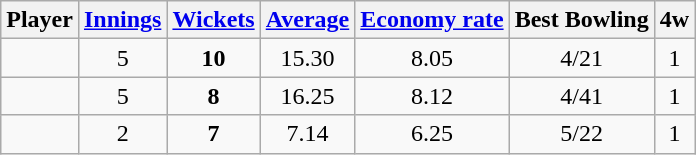<table class="wikitable sortable" style="text-align: center;">
<tr>
<th>Player</th>
<th><a href='#'>Innings</a></th>
<th><a href='#'>Wickets</a></th>
<th><a href='#'>Average</a></th>
<th><a href='#'>Economy rate</a></th>
<th>Best Bowling</th>
<th>4w</th>
</tr>
<tr>
<td></td>
<td>5</td>
<td><strong>10</strong></td>
<td>15.30</td>
<td>8.05</td>
<td>4/21</td>
<td>1</td>
</tr>
<tr>
<td></td>
<td>5</td>
<td><strong>8</strong></td>
<td>16.25</td>
<td>8.12</td>
<td>4/41</td>
<td>1</td>
</tr>
<tr>
<td></td>
<td>2</td>
<td><strong>7</strong></td>
<td>7.14</td>
<td>6.25</td>
<td>5/22</td>
<td>1</td>
</tr>
</table>
